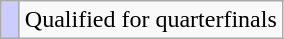<table class="wikitable">
<tr>
<td style="background:#ccf; width:5px;"></td>
<td>Qualified for quarterfinals</td>
</tr>
</table>
